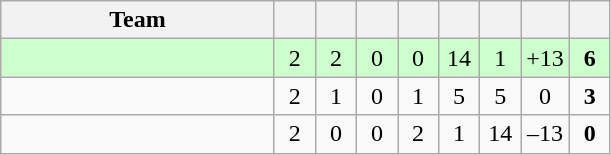<table class="wikitable" style="text-align: center;">
<tr>
<th width="175">Team</th>
<th width="20"></th>
<th width="20"></th>
<th width="20"></th>
<th width="20"></th>
<th width="20"></th>
<th width="20"></th>
<th width="20"></th>
<th width="20"><strong></strong></th>
</tr>
<tr bgcolor=#cfc>
<td align=left></td>
<td>2</td>
<td>2</td>
<td>0</td>
<td>0</td>
<td>14</td>
<td>1</td>
<td>+13</td>
<td><strong>6</strong></td>
</tr>
<tr>
<td align=left></td>
<td>2</td>
<td>1</td>
<td>0</td>
<td>1</td>
<td>5</td>
<td>5</td>
<td>0</td>
<td><strong>3</strong></td>
</tr>
<tr>
<td align=left></td>
<td>2</td>
<td>0</td>
<td>0</td>
<td>2</td>
<td>1</td>
<td>14</td>
<td>–13</td>
<td><strong>0</strong></td>
</tr>
</table>
